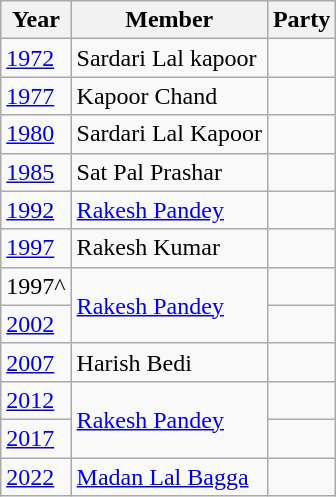<table class="wikitable sortable">
<tr>
<th>Year</th>
<th>Member</th>
<th colspan="2">Party</th>
</tr>
<tr>
<td><a href='#'>1972</a></td>
<td>Sardari Lal kapoor </td>
<td></td>
</tr>
<tr>
<td><a href='#'>1977</a></td>
<td>Kapoor Chand</td>
<td></td>
</tr>
<tr>
<td><a href='#'>1980</a></td>
<td>Sardari Lal Kapoor</td>
<td></td>
</tr>
<tr>
<td><a href='#'>1985</a></td>
<td>Sat Pal Prashar</td>
<td></td>
</tr>
<tr>
<td><a href='#'>1992</a></td>
<td><a href='#'>Rakesh Pandey</a></td>
<td></td>
</tr>
<tr>
<td><a href='#'>1997</a></td>
<td>Rakesh Kumar</td>
<td></td>
</tr>
<tr>
<td>1997^</td>
<td rowspan=2><a href='#'>Rakesh Pandey</a></td>
<td></td>
</tr>
<tr>
<td><a href='#'>2002</a></td>
</tr>
<tr>
<td><a href='#'>2007</a></td>
<td>Harish Bedi</td>
<td></td>
</tr>
<tr>
<td><a href='#'>2012</a></td>
<td rowspan=2><a href='#'>Rakesh Pandey</a></td>
<td></td>
</tr>
<tr>
<td><a href='#'>2017</a></td>
</tr>
<tr>
<td><a href='#'>2022</a></td>
<td><a href='#'>Madan Lal Bagga</a></td>
<td></td>
</tr>
</table>
